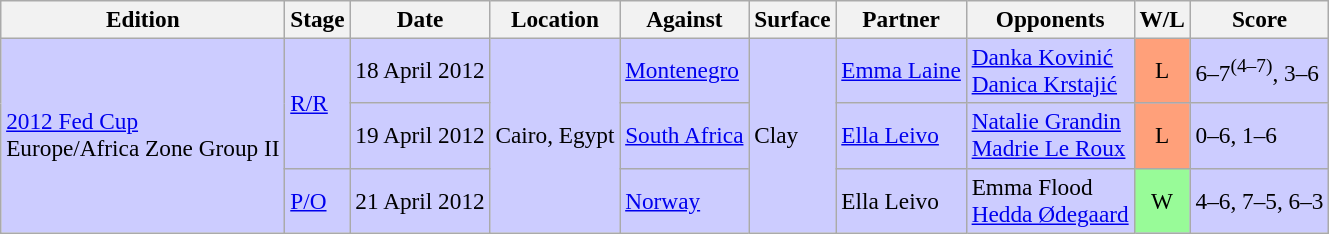<table class=wikitable style=font-size:97%>
<tr>
<th>Edition</th>
<th>Stage</th>
<th>Date</th>
<th>Location</th>
<th>Against</th>
<th>Surface</th>
<th>Partner</th>
<th>Opponents</th>
<th>W/L</th>
<th>Score</th>
</tr>
<tr style="background:#ccf;">
<td rowspan="3"><a href='#'>2012 Fed Cup</a> <br> Europe/Africa Zone Group II</td>
<td rowspan="2"><a href='#'>R/R</a></td>
<td>18 April 2012</td>
<td rowspan="3">Cairo, Egypt</td>
<td> <a href='#'>Montenegro</a></td>
<td rowspan="3">Clay</td>
<td> <a href='#'>Emma Laine</a></td>
<td> <a href='#'>Danka Kovinić</a> <br>  <a href='#'>Danica Krstajić</a></td>
<td style="text-align:center; background:#ffa07a;">L</td>
<td>6–7<sup>(4–7)</sup>, 3–6</td>
</tr>
<tr style="background:#ccf;">
<td>19 April 2012</td>
<td> <a href='#'>South Africa</a></td>
<td> <a href='#'>Ella Leivo</a></td>
<td> <a href='#'>Natalie Grandin</a> <br>  <a href='#'>Madrie Le Roux</a></td>
<td style="text-align:center; background:#ffa07a;">L</td>
<td>0–6, 1–6</td>
</tr>
<tr style="background:#ccf;">
<td><a href='#'>P/O</a></td>
<td>21 April 2012</td>
<td> <a href='#'>Norway</a></td>
<td> Ella Leivo</td>
<td> Emma Flood <br>  <a href='#'>Hedda Ødegaard</a></td>
<td style="text-align:center; background:#98fb98;">W</td>
<td>4–6, 7–5, 6–3</td>
</tr>
</table>
